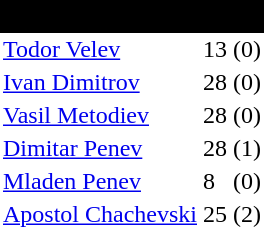<table class="toccolours" border="0" cellpadding="2" cellspacing="0" align="left" style="margin:0.5em;">
<tr>
<th colspan="4" align="center" bgcolor="#000000"><span>Defenders</span></th>
</tr>
<tr>
<td> <a href='#'>Todor Velev</a></td>
<td>13</td>
<td>(0)</td>
</tr>
<tr>
<td> <a href='#'>Ivan Dimitrov</a></td>
<td>28</td>
<td>(0)</td>
</tr>
<tr>
<td> <a href='#'>Vasil Metodiev</a></td>
<td>28</td>
<td>(0)</td>
</tr>
<tr>
<td> <a href='#'>Dimitar Penev</a></td>
<td>28</td>
<td>(1)</td>
</tr>
<tr>
<td> <a href='#'>Mladen Penev</a></td>
<td>8</td>
<td>(0)</td>
</tr>
<tr>
<td> <a href='#'>Apostol Chachevski</a></td>
<td>25</td>
<td>(2)</td>
</tr>
<tr>
</tr>
</table>
